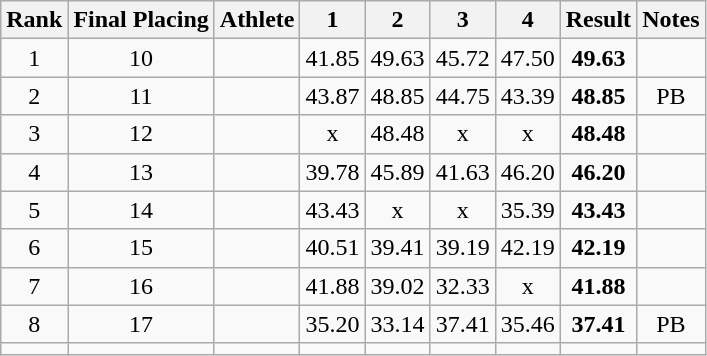<table class="wikitable sortable" style="text-align:center">
<tr>
<th>Rank</th>
<th>Final Placing</th>
<th>Athlete</th>
<th>1</th>
<th>2</th>
<th>3</th>
<th>4</th>
<th>Result</th>
<th>Notes</th>
</tr>
<tr>
<td>1</td>
<td>10</td>
<td align=left></td>
<td>41.85</td>
<td>49.63</td>
<td>45.72</td>
<td>47.50</td>
<td><strong>49.63</strong></td>
<td></td>
</tr>
<tr>
<td>2</td>
<td>11</td>
<td align=left></td>
<td>43.87</td>
<td>48.85</td>
<td>44.75</td>
<td>43.39</td>
<td><strong>48.85</strong></td>
<td>PB</td>
</tr>
<tr>
<td>3</td>
<td>12</td>
<td align=left></td>
<td>x</td>
<td>48.48</td>
<td>x</td>
<td>x</td>
<td><strong>48.48</strong></td>
<td></td>
</tr>
<tr>
<td>4</td>
<td>13</td>
<td align=left></td>
<td>39.78</td>
<td>45.89</td>
<td>41.63</td>
<td>46.20</td>
<td><strong>46.20</strong></td>
<td></td>
</tr>
<tr>
<td>5</td>
<td>14</td>
<td align=left></td>
<td>43.43</td>
<td>x</td>
<td>x</td>
<td>35.39</td>
<td><strong>43.43</strong></td>
<td></td>
</tr>
<tr>
<td>6</td>
<td>15</td>
<td align=left></td>
<td>40.51</td>
<td>39.41</td>
<td>39.19</td>
<td>42.19</td>
<td><strong>42.19</strong></td>
<td></td>
</tr>
<tr>
<td>7</td>
<td>16</td>
<td align=left></td>
<td>41.88</td>
<td>39.02</td>
<td>32.33</td>
<td>x</td>
<td><strong>41.88</strong></td>
<td></td>
</tr>
<tr>
<td>8</td>
<td>17</td>
<td align=left></td>
<td>35.20</td>
<td>33.14</td>
<td>37.41</td>
<td>35.46</td>
<td><strong>37.41</strong></td>
<td>PB</td>
</tr>
<tr>
<td></td>
<td></td>
<td align=left></td>
<td></td>
<td></td>
<td></td>
<td></td>
<td></td>
<td></td>
</tr>
</table>
